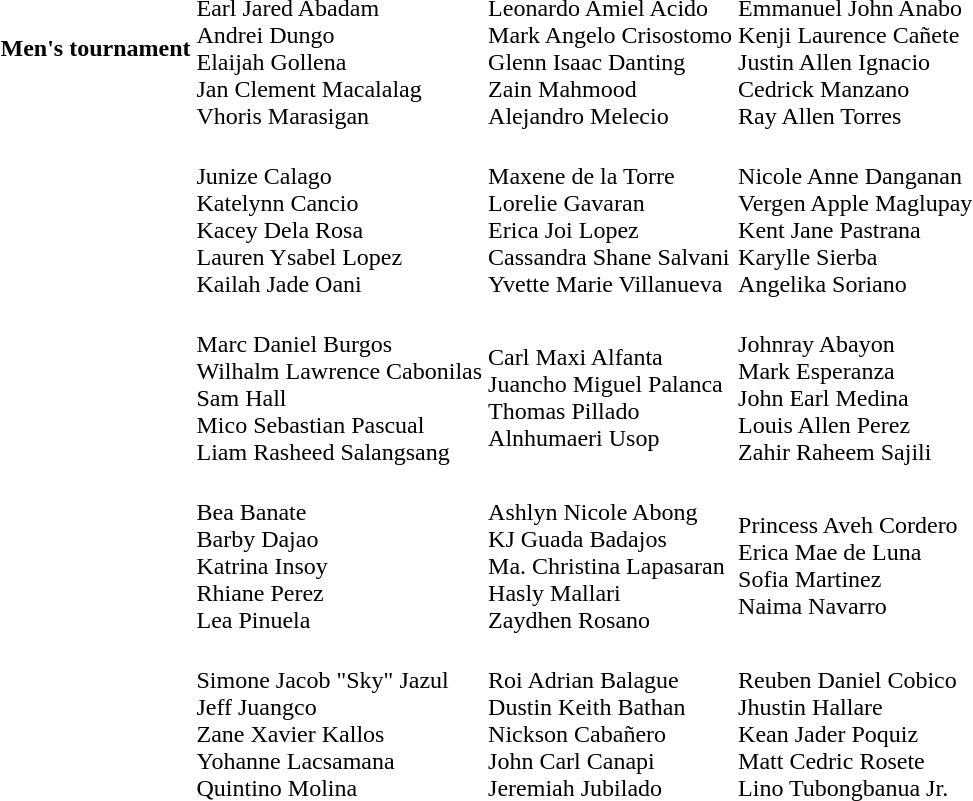<table>
<tr>
<th>Men's tournament</th>
<td><br>Earl Jared Abadam<br>Andrei Dungo<br>Elaijah Gollena<br>Jan Clement Macalalag<br>Vhoris Marasigan</td>
<td><br>Leonardo Amiel Acido<br>Mark Angelo Crisostomo<br>Glenn Isaac Danting<br>Zain Mahmood<br>Alejandro Melecio</td>
<td><br>Emmanuel John Anabo<br>Kenji Laurence Cañete<br>Justin Allen Ignacio<br>Cedrick Manzano<br>Ray Allen Torres</td>
</tr>
<tr>
<th></th>
<td><br>Junize Calago<br>Katelynn Cancio<br>Kacey Dela Rosa<br>Lauren Ysabel Lopez<br>Kailah Jade Oani</td>
<td><br>Maxene de la Torre<br>Lorelie Gavaran<br>Erica Joi Lopez<br>Cassandra Shane Salvani<br>Yvette Marie Villanueva</td>
<td><br>Nicole Anne Danganan<br>Vergen Apple Maglupay<br>Kent Jane Pastrana<br>Karylle Sierba<br>Angelika Soriano</td>
</tr>
<tr>
<th></th>
<td><br>Marc Daniel Burgos<br>Wilhalm Lawrence Cabonilas<br>Sam Hall<br>Mico Sebastian Pascual<br>Liam Rasheed Salangsang</td>
<td><br>Carl Maxi Alfanta<br>Juancho Miguel Palanca<br>Thomas Pillado<br>Alnhumaeri Usop</td>
<td><br>Johnray Abayon<br>Mark Esperanza<br>John Earl Medina<br>Louis Allen Perez<br>Zahir Raheem Sajili</td>
</tr>
<tr>
<th></th>
<td><br>Bea Banate<br>Barby Dajao<br>Katrina Insoy<br>Rhiane Perez<br>Lea Pinuela</td>
<td><br>Ashlyn Nicole Abong<br>KJ Guada Badajos<br>Ma. Christina Lapasaran<br>Hasly Mallari<br>Zaydhen Rosano</td>
<td><br>Princess Aveh Cordero<br>Erica Mae de Luna<br>Sofia Martinez<br>Naima Navarro</td>
</tr>
<tr>
<th></th>
<td><br>Simone Jacob "Sky" Jazul<br>Jeff Juangco<br>Zane Xavier Kallos<br>Yohanne Lacsamana<br>Quintino Molina</td>
<td><br>Roi Adrian Balague<br>Dustin Keith Bathan<br>Nickson Cabañero<br>John Carl Canapi<br>Jeremiah Jubilado</td>
<td><br>Reuben Daniel Cobico<br>Jhustin Hallare<br>Kean Jader Poquiz<br>Matt Cedric Rosete<br>Lino Tubongbanua Jr.</td>
</tr>
</table>
